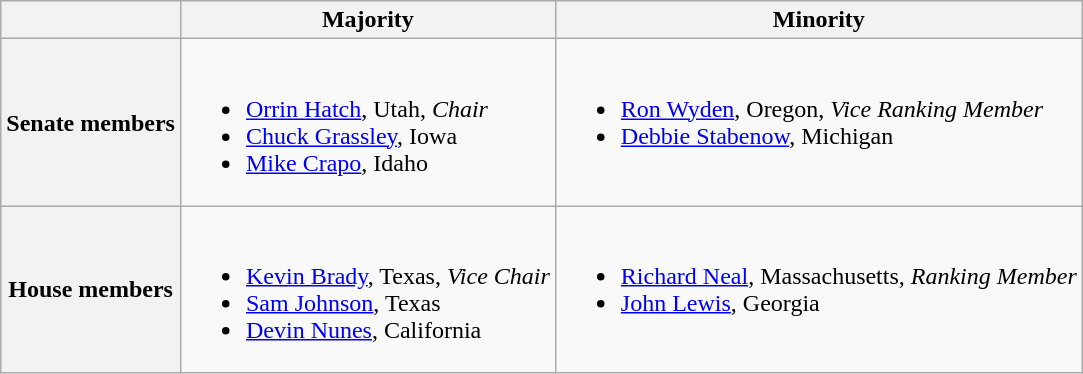<table class="wikitable">
<tr>
<th></th>
<th>Majority</th>
<th>Minority</th>
</tr>
<tr>
<th>Senate members</th>
<td valign="top" ><br><ul><li><a href='#'>Orrin Hatch</a>, Utah, <em>Chair</em></li><li><a href='#'>Chuck Grassley</a>, Iowa</li><li><a href='#'>Mike Crapo</a>, Idaho</li></ul></td>
<td valign="top" ><br><ul><li><a href='#'>Ron Wyden</a>, Oregon, <em>Vice Ranking Member</em></li><li><a href='#'>Debbie Stabenow</a>, Michigan</li></ul></td>
</tr>
<tr>
<th>House members</th>
<td valign="top" ><br><ul><li><a href='#'>Kevin Brady</a>, Texas, <em>Vice Chair</em></li><li><a href='#'>Sam Johnson</a>, Texas</li><li><a href='#'>Devin Nunes</a>, California</li></ul></td>
<td valign="top" ><br><ul><li><a href='#'>Richard Neal</a>, Massachusetts, <em>Ranking Member</em></li><li><a href='#'>John Lewis</a>, Georgia</li></ul></td>
</tr>
</table>
